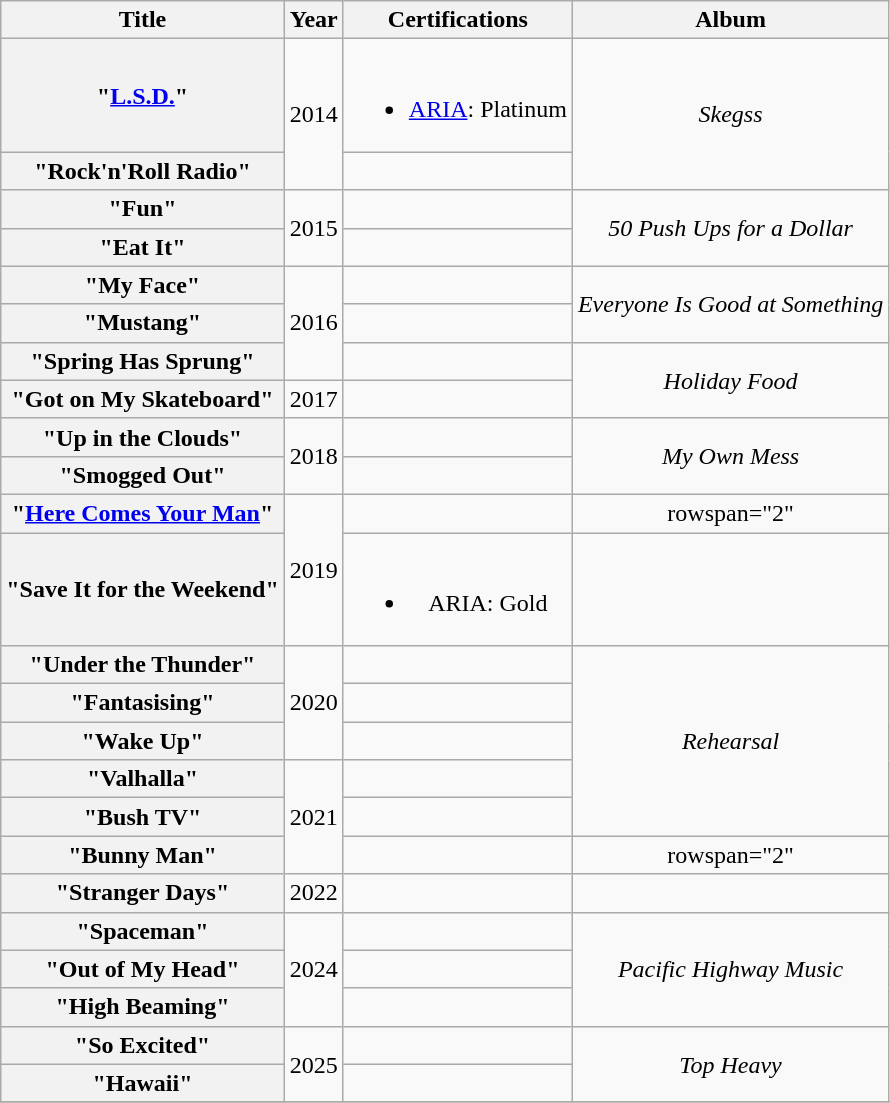<table class="wikitable plainrowheaders" style="text-align:center;">
<tr>
<th>Title</th>
<th>Year</th>
<th>Certifications</th>
<th>Album</th>
</tr>
<tr>
<th scope="row">"<a href='#'>L.S.D.</a>"</th>
<td rowspan="2">2014</td>
<td><br><ul><li><a href='#'>ARIA</a>: Platinum</li></ul></td>
<td rowspan="2"><em>Skegss</em></td>
</tr>
<tr>
<th scope="row">"Rock'n'Roll Radio"</th>
<td></td>
</tr>
<tr>
<th scope="row">"Fun"</th>
<td rowspan="2">2015</td>
<td></td>
<td rowspan="2"><em>50 Push Ups for a Dollar</em></td>
</tr>
<tr>
<th scope="row">"Eat It"</th>
<td></td>
</tr>
<tr>
<th scope="row">"My Face"</th>
<td rowspan="3">2016</td>
<td></td>
<td rowspan="2"><em>Everyone Is Good at Something</em></td>
</tr>
<tr>
<th scope="row">"Mustang"</th>
<td></td>
</tr>
<tr>
<th scope="row">"Spring Has Sprung"</th>
<td></td>
<td rowspan="2"><em>Holiday Food</em></td>
</tr>
<tr>
<th scope="row">"Got on My Skateboard"</th>
<td>2017</td>
<td></td>
</tr>
<tr>
<th scope="row">"Up in the Clouds"</th>
<td rowspan="2">2018</td>
<td></td>
<td rowspan="2"><em>My Own Mess</em></td>
</tr>
<tr>
<th scope="row">"Smogged Out"</th>
<td></td>
</tr>
<tr>
<th scope="row">"<a href='#'>Here Comes Your Man</a>"<br></th>
<td rowspan="2">2019</td>
<td></td>
<td>rowspan="2" </td>
</tr>
<tr>
<th scope="row">"Save It for the Weekend"</th>
<td><br><ul><li>ARIA: Gold</li></ul></td>
</tr>
<tr>
<th scope="row">"Under the Thunder"</th>
<td rowspan="3">2020</td>
<td></td>
<td rowspan="5"><em>Rehearsal</em></td>
</tr>
<tr>
<th scope="row">"Fantasising"</th>
<td></td>
</tr>
<tr>
<th scope="row">"Wake Up"</th>
<td></td>
</tr>
<tr>
<th scope="row">"Valhalla"</th>
<td rowspan="3">2021</td>
<td></td>
</tr>
<tr>
<th scope="row">"Bush TV"</th>
<td></td>
</tr>
<tr>
<th scope="row">"Bunny Man"</th>
<td></td>
<td>rowspan="2" </td>
</tr>
<tr>
<th scope="row">"Stranger Days"</th>
<td>2022</td>
<td></td>
</tr>
<tr>
<th scope="row">"Spaceman"</th>
<td rowspan="3">2024</td>
<td></td>
<td rowspan="3"><em>Pacific Highway Music</em></td>
</tr>
<tr>
<th scope="row">"Out of My Head"</th>
<td></td>
</tr>
<tr>
<th scope="row">"High Beaming"</th>
<td></td>
</tr>
<tr>
<th scope="row">"So Excited"</th>
<td rowspan="2">2025</td>
<td></td>
<td rowspan="2"><em>Top Heavy</em></td>
</tr>
<tr>
<th scope="row">"Hawaii"</th>
<td></td>
</tr>
<tr>
</tr>
</table>
